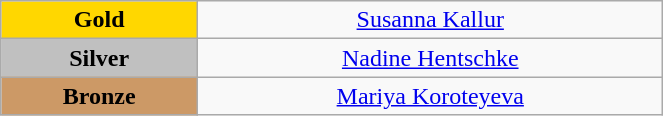<table class="wikitable" style="text-align:center; " width="35%">
<tr>
<td bgcolor="gold"><strong>Gold</strong></td>
<td><a href='#'>Susanna Kallur</a><br>  <small><em></em></small></td>
</tr>
<tr>
<td bgcolor="silver"><strong>Silver</strong></td>
<td><a href='#'>Nadine Hentschke</a><br>  <small><em></em></small></td>
</tr>
<tr>
<td bgcolor="CC9966"><strong>Bronze</strong></td>
<td><a href='#'>Mariya Koroteyeva</a><br>  <small><em></em></small></td>
</tr>
</table>
